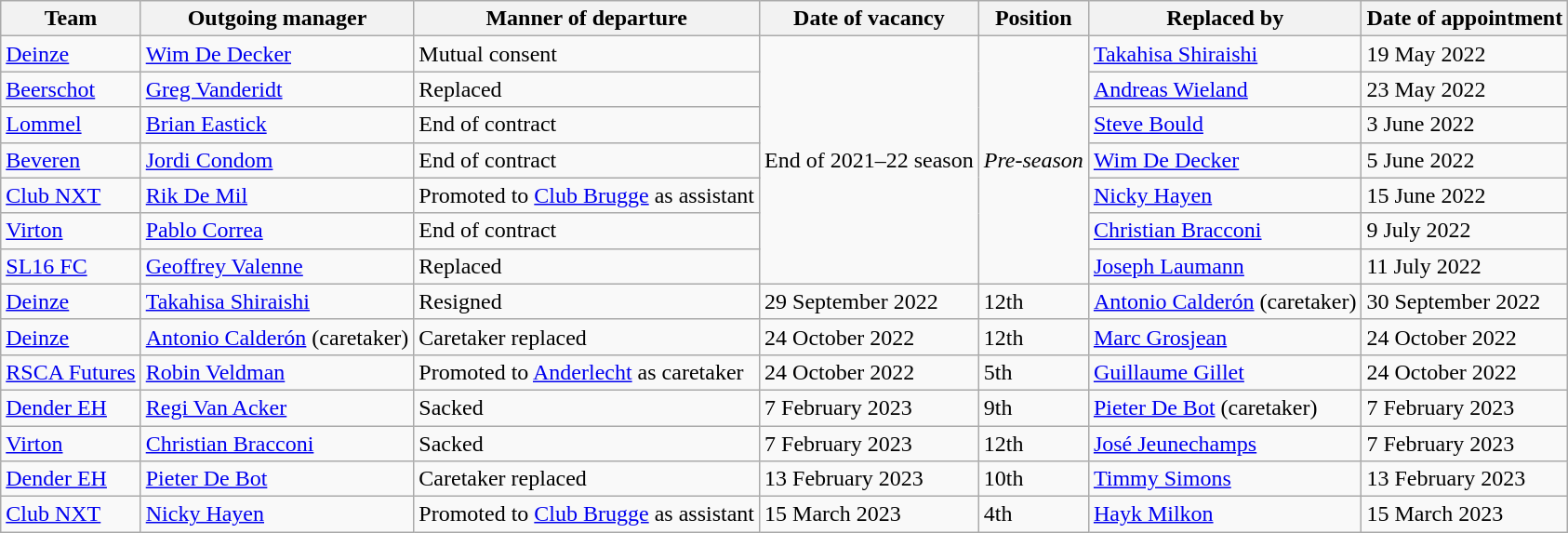<table class="wikitable">
<tr>
<th>Team</th>
<th>Outgoing manager</th>
<th>Manner of departure</th>
<th>Date of vacancy</th>
<th>Position</th>
<th>Replaced by</th>
<th>Date of appointment</th>
</tr>
<tr>
<td><a href='#'>Deinze</a></td>
<td> <a href='#'>Wim De Decker</a></td>
<td>Mutual consent </td>
<td rowspan=7>End of 2021–22 season</td>
<td rowspan=7><em>Pre-season</em></td>
<td> <a href='#'>Takahisa Shiraishi</a></td>
<td>19 May 2022 </td>
</tr>
<tr>
<td><a href='#'>Beerschot</a></td>
<td> <a href='#'>Greg Vanderidt</a></td>
<td>Replaced </td>
<td> <a href='#'>Andreas Wieland</a></td>
<td>23 May 2022 </td>
</tr>
<tr>
<td><a href='#'>Lommel</a></td>
<td> <a href='#'>Brian Eastick</a></td>
<td>End of contract </td>
<td> <a href='#'>Steve Bould</a></td>
<td>3 June 2022 </td>
</tr>
<tr>
<td><a href='#'>Beveren</a></td>
<td> <a href='#'>Jordi Condom</a></td>
<td>End of contract </td>
<td> <a href='#'>Wim De Decker</a></td>
<td>5 June 2022 </td>
</tr>
<tr>
<td><a href='#'>Club NXT</a></td>
<td> <a href='#'>Rik De Mil</a></td>
<td>Promoted to <a href='#'>Club Brugge</a> as assistant </td>
<td> <a href='#'>Nicky Hayen</a></td>
<td>15 June 2022 </td>
</tr>
<tr>
<td><a href='#'>Virton</a></td>
<td> <a href='#'>Pablo Correa</a></td>
<td>End of contract </td>
<td> <a href='#'>Christian Bracconi</a></td>
<td>9 July 2022 </td>
</tr>
<tr>
<td><a href='#'>SL16 FC</a></td>
<td> <a href='#'>Geoffrey Valenne</a></td>
<td>Replaced </td>
<td> <a href='#'>Joseph Laumann</a></td>
<td>11 July 2022 </td>
</tr>
<tr>
<td><a href='#'>Deinze</a></td>
<td> <a href='#'>Takahisa Shiraishi</a></td>
<td>Resigned </td>
<td>29 September 2022</td>
<td>12th</td>
<td> <a href='#'>Antonio Calderón</a> (caretaker)</td>
<td>30 September 2022 </td>
</tr>
<tr>
<td><a href='#'>Deinze</a></td>
<td> <a href='#'>Antonio Calderón</a> (caretaker)</td>
<td>Caretaker replaced</td>
<td>24 October 2022</td>
<td>12th</td>
<td> <a href='#'>Marc Grosjean</a></td>
<td>24 October 2022</td>
</tr>
<tr>
<td><a href='#'>RSCA Futures</a></td>
<td> <a href='#'>Robin Veldman</a></td>
<td>Promoted to <a href='#'>Anderlecht</a> as caretaker </td>
<td>24 October 2022</td>
<td>5th</td>
<td> <a href='#'>Guillaume Gillet</a></td>
<td>24 October 2022 </td>
</tr>
<tr>
<td><a href='#'>Dender EH</a></td>
<td> <a href='#'>Regi Van Acker</a></td>
<td>Sacked </td>
<td>7 February 2023</td>
<td>9th</td>
<td> <a href='#'>Pieter De Bot</a> (caretaker)</td>
<td>7 February 2023 </td>
</tr>
<tr>
<td><a href='#'>Virton</a></td>
<td> <a href='#'>Christian Bracconi</a></td>
<td>Sacked </td>
<td>7 February 2023</td>
<td>12th</td>
<td> <a href='#'>José Jeunechamps</a></td>
<td>7 February 2023 </td>
</tr>
<tr>
<td><a href='#'>Dender EH</a></td>
<td> <a href='#'>Pieter De Bot</a></td>
<td>Caretaker replaced </td>
<td>13 February 2023</td>
<td>10th</td>
<td> <a href='#'>Timmy Simons</a></td>
<td>13 February 2023 </td>
</tr>
<tr>
<td><a href='#'>Club NXT</a></td>
<td> <a href='#'>Nicky Hayen</a></td>
<td>Promoted to <a href='#'>Club Brugge</a> as assistant </td>
<td>15 March 2023</td>
<td>4th</td>
<td> <a href='#'>Hayk Milkon</a></td>
<td>15 March 2023 </td>
</tr>
</table>
